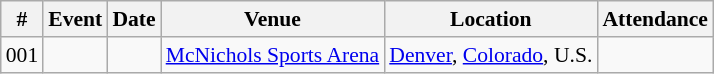<table class="sortable wikitable succession-box" style="font-size:90%;">
<tr>
<th scope="col">#</th>
<th scope="col">Event</th>
<th scope="col">Date</th>
<th scope="col">Venue</th>
<th scope="col">Location</th>
<th scope="col">Attendance</th>
</tr>
<tr>
<td>001</td>
<td></td>
<td></td>
<td><a href='#'>McNichols Sports Arena</a></td>
<td><a href='#'>Denver</a>, <a href='#'>Colorado</a>, U.S.</td>
<td></td>
</tr>
</table>
